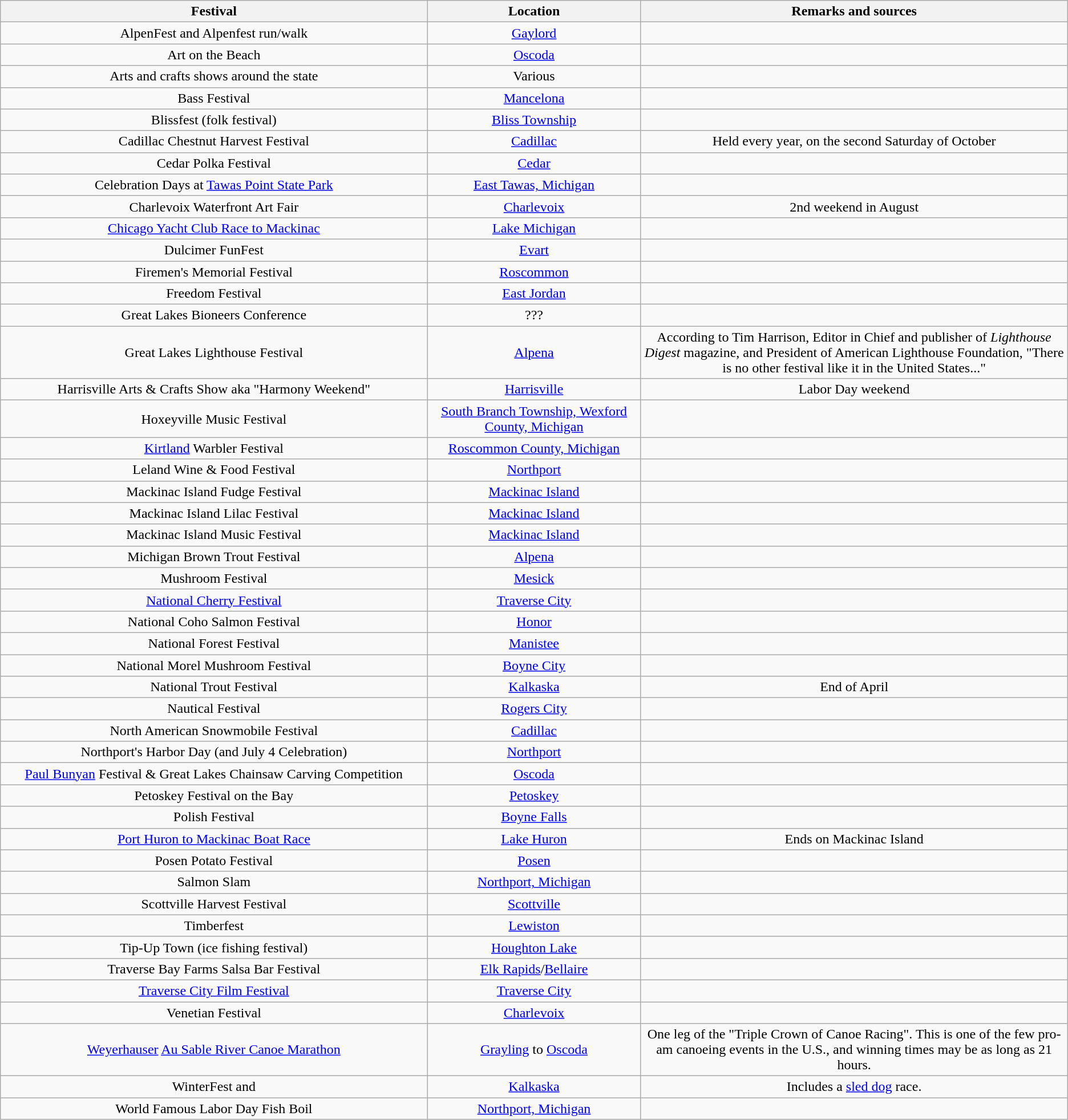<table class="wikitable" style="text-align:center">
<tr>
<th width="40%">Festival</th>
<th width="20%">Location</th>
<th width="40%">Remarks and sources</th>
</tr>
<tr>
<td>AlpenFest and Alpenfest run/walk</td>
<td><a href='#'>Gaylord</a></td>
<td></td>
</tr>
<tr>
<td>Art on the Beach</td>
<td><a href='#'>Oscoda</a></td>
<td></td>
</tr>
<tr>
<td>Arts and crafts shows around the state</td>
<td>Various</td>
<td></td>
</tr>
<tr>
<td>Bass Festival</td>
<td><a href='#'>Mancelona</a></td>
<td></td>
</tr>
<tr>
<td>Blissfest (folk festival)</td>
<td><a href='#'>Bliss Township</a></td>
<td></td>
</tr>
<tr>
<td>Cadillac Chestnut Harvest Festival</td>
<td><a href='#'>Cadillac</a></td>
<td>  Held every year, on the second Saturday of October</td>
</tr>
<tr>
<td>Cedar Polka Festival</td>
<td><a href='#'>Cedar</a></td>
<td></td>
</tr>
<tr>
<td>Celebration Days at <a href='#'>Tawas Point State Park</a></td>
<td><a href='#'>East Tawas, Michigan</a></td>
<td></td>
</tr>
<tr>
<td>Charlevoix Waterfront Art Fair</td>
<td><a href='#'>Charlevoix</a></td>
<td> 2nd weekend in August </td>
</tr>
<tr>
<td><a href='#'>Chicago Yacht Club Race to Mackinac</a></td>
<td><a href='#'>Lake Michigan</a></td>
<td></td>
</tr>
<tr>
<td>Dulcimer FunFest</td>
<td><a href='#'>Evart</a></td>
<td></td>
</tr>
<tr>
<td>Firemen's Memorial Festival</td>
<td><a href='#'>Roscommon</a></td>
<td></td>
</tr>
<tr>
<td>Freedom Festival</td>
<td><a href='#'>East Jordan</a></td>
<td></td>
</tr>
<tr>
<td>Great Lakes Bioneers Conference</td>
<td>???</td>
<td></td>
</tr>
<tr>
<td>Great Lakes Lighthouse Festival</td>
<td><a href='#'>Alpena</a></td>
<td>  According to Tim Harrison, Editor in Chief and publisher of <em>Lighthouse Digest</em> magazine, and President of American Lighthouse Foundation, "There is no other festival like it in the United States..."</td>
</tr>
<tr>
<td>Harrisville Arts & Crafts Show aka "Harmony Weekend"</td>
<td><a href='#'>Harrisville</a></td>
<td>Labor Day weekend </td>
</tr>
<tr>
<td>Hoxeyville Music Festival</td>
<td><a href='#'>South Branch Township, Wexford County, Michigan</a></td>
<td></td>
</tr>
<tr>
<td><a href='#'>Kirtland</a> Warbler Festival</td>
<td><a href='#'>Roscommon County, Michigan</a></td>
<td></td>
</tr>
<tr>
<td>Leland Wine & Food Festival</td>
<td><a href='#'>Northport</a></td>
<td></td>
</tr>
<tr>
<td>Mackinac Island Fudge Festival</td>
<td><a href='#'>Mackinac Island</a></td>
<td></td>
</tr>
<tr>
<td>Mackinac Island Lilac Festival</td>
<td><a href='#'>Mackinac Island</a></td>
<td> </td>
</tr>
<tr>
<td>Mackinac Island Music Festival</td>
<td><a href='#'>Mackinac Island</a></td>
<td> </td>
</tr>
<tr>
<td>Michigan Brown Trout Festival</td>
<td><a href='#'>Alpena</a></td>
<td></td>
</tr>
<tr>
<td>Mushroom Festival</td>
<td><a href='#'>Mesick</a></td>
<td> </td>
</tr>
<tr>
<td><a href='#'>National Cherry Festival</a></td>
<td><a href='#'>Traverse City</a></td>
<td></td>
</tr>
<tr>
<td>National Coho Salmon Festival</td>
<td><a href='#'>Honor</a></td>
<td></td>
</tr>
<tr>
<td>National Forest Festival</td>
<td><a href='#'>Manistee</a></td>
<td></td>
</tr>
<tr>
<td>National Morel Mushroom Festival</td>
<td><a href='#'>Boyne City</a></td>
<td> </td>
</tr>
<tr>
<td>National Trout Festival</td>
<td><a href='#'>Kalkaska</a></td>
<td>  End of April</td>
</tr>
<tr>
<td>Nautical Festival</td>
<td><a href='#'>Rogers City</a></td>
<td> </td>
</tr>
<tr>
<td>North American Snowmobile Festival</td>
<td><a href='#'>Cadillac</a></td>
<td></td>
</tr>
<tr>
<td>Northport's Harbor Day (and July 4 Celebration)</td>
<td><a href='#'>Northport</a></td>
<td></td>
</tr>
<tr>
<td><a href='#'>Paul Bunyan</a> Festival & Great Lakes Chainsaw Carving Competition</td>
<td><a href='#'>Oscoda</a></td>
<td></td>
</tr>
<tr>
<td>Petoskey Festival on the Bay</td>
<td><a href='#'>Petoskey</a></td>
<td></td>
</tr>
<tr>
<td>Polish Festival</td>
<td><a href='#'>Boyne Falls</a></td>
<td> </td>
</tr>
<tr>
<td><a href='#'>Port Huron to Mackinac Boat Race</a></td>
<td><a href='#'>Lake Huron</a></td>
<td>Ends on Mackinac Island </td>
</tr>
<tr>
<td>Posen Potato Festival</td>
<td><a href='#'>Posen</a></td>
<td></td>
</tr>
<tr>
<td>Salmon Slam</td>
<td><a href='#'>Northport, Michigan</a></td>
<td></td>
</tr>
<tr>
<td>Scottville Harvest Festival</td>
<td><a href='#'>Scottville</a></td>
<td></td>
</tr>
<tr>
<td>Timberfest</td>
<td><a href='#'>Lewiston</a></td>
<td></td>
</tr>
<tr>
<td>Tip-Up Town (ice fishing festival)</td>
<td><a href='#'>Houghton Lake</a></td>
<td> </td>
</tr>
<tr>
<td>Traverse Bay Farms Salsa Bar Festival</td>
<td><a href='#'>Elk Rapids</a>/<a href='#'>Bellaire</a></td>
<td> </td>
</tr>
<tr>
<td><a href='#'>Traverse City Film Festival</a></td>
<td><a href='#'>Traverse City</a></td>
<td></td>
</tr>
<tr>
<td>Venetian Festival</td>
<td><a href='#'>Charlevoix</a></td>
<td> </td>
</tr>
<tr>
<td><a href='#'>Weyerhauser</a> <a href='#'>Au Sable River Canoe Marathon</a></td>
<td><a href='#'>Grayling</a> to <a href='#'>Oscoda</a></td>
<td>One leg of the "Triple Crown of Canoe Racing".  This is one of the few pro-am canoeing events in the U.S., and winning times may be as long as 21 hours.</td>
</tr>
<tr>
<td>WinterFest and</td>
<td><a href='#'>Kalkaska</a></td>
<td> Includes a <a href='#'>sled dog</a> race.</td>
</tr>
<tr>
<td>World Famous Labor Day Fish Boil</td>
<td><a href='#'>Northport, Michigan</a></td>
<td></td>
</tr>
</table>
